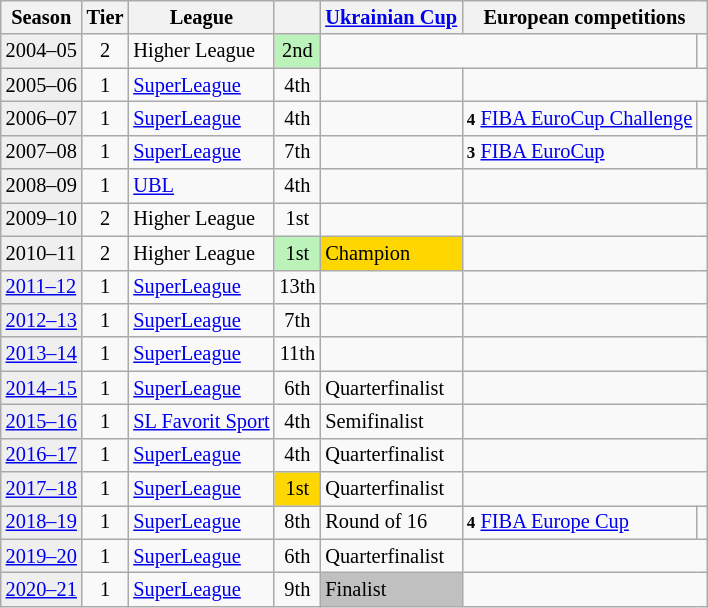<table class="wikitable" style="font-size:85%">
<tr bgcolor=>
<th>Season</th>
<th>Tier</th>
<th>League</th>
<th></th>
<th><a href='#'>Ukrainian Cup</a></th>
<th colspan=2>European competitions</th>
</tr>
<tr>
<td style="background:#efefef;">2004–05</td>
<td align="center">2</td>
<td>Higher League</td>
<td style="background:#BBF3BB"   align=center>2nd</td>
<td colspan=2></td>
</tr>
<tr>
<td style="background:#efefef;">2005–06</td>
<td align="center">1</td>
<td><a href='#'>SuperLeague</a></td>
<td style="background: ;" align=center>4th</td>
<td></td>
<td colspan=2></td>
</tr>
<tr>
<td style="background:#efefef;">2006–07</td>
<td align="center">1</td>
<td><a href='#'>SuperLeague</a></td>
<td style="background: ;" align=center>4th</td>
<td></td>
<td><small><strong>4</strong></small> <a href='#'>FIBA EuroCup Challenge</a></td>
<td></td>
</tr>
<tr>
<td style="background:#efefef;">2007–08</td>
<td align="center">1</td>
<td><a href='#'>SuperLeague</a></td>
<td style="background: ;" align=center>7th</td>
<td></td>
<td><small><strong>3</strong></small> <a href='#'>FIBA EuroCup</a></td>
<td></td>
</tr>
<tr>
<td style="background:#efefef;">2008–09</td>
<td align="center">1</td>
<td><a href='#'>UBL</a></td>
<td align=center>4th</td>
<td></td>
<td colspan=2></td>
</tr>
<tr>
<td style="background:#efefef;">2009–10</td>
<td align="center">2</td>
<td>Higher League</td>
<td align=center>1st</td>
<td></td>
<td colspan=2></td>
</tr>
<tr>
<td style="background:#efefef;">2010–11</td>
<td align="center">2</td>
<td>Higher League</td>
<td style="background:#BBF3BB"   align=center>1st</td>
<td bgcolor=gold>Champion</td>
<td colspan=2></td>
</tr>
<tr>
<td style="background:#efefef;"><a href='#'>2011–12</a></td>
<td align="center">1</td>
<td><a href='#'>SuperLeague</a></td>
<td style="background: ;" align=center>13th</td>
<td></td>
<td colspan=2></td>
</tr>
<tr>
<td style="background:#efefef;"><a href='#'>2012–13</a></td>
<td align="center">1</td>
<td><a href='#'>SuperLeague</a></td>
<td style="background: ;" align=center>7th</td>
<td></td>
<td colspan=2></td>
</tr>
<tr>
<td style="background:#efefef;"><a href='#'>2013–14</a></td>
<td align="center">1</td>
<td><a href='#'>SuperLeague</a></td>
<td style="background: ;" align=center>11th</td>
<td style="background: ;"></td>
<td colspan=2></td>
</tr>
<tr>
<td style="background:#efefef;"><a href='#'>2014–15</a></td>
<td align="center">1</td>
<td><a href='#'>SuperLeague</a></td>
<td style="background: ;" align=center>6th</td>
<td style="background: ;">Quarterfinalist</td>
<td colspan=2></td>
</tr>
<tr>
<td style="background:#efefef;"><a href='#'>2015–16</a></td>
<td align="center">1</td>
<td><a href='#'>SL Favorit Sport</a></td>
<td style="background: ;" align=center>4th</td>
<td style="background: ;">Semifinalist</td>
<td colspan=2></td>
</tr>
<tr>
<td style="background:#efefef;"><a href='#'>2016–17</a></td>
<td align="center">1</td>
<td><a href='#'>SuperLeague</a></td>
<td style="background: ;" align=center>4th</td>
<td style="background: ;">Quarterfinalist</td>
<td colspan=2></td>
</tr>
<tr>
<td style="background:#efefef;"><a href='#'>2017–18</a></td>
<td align="center">1</td>
<td><a href='#'>SuperLeague</a></td>
<td style="background:gold;" align=center>1st</td>
<td style="background: ;">Quarterfinalist</td>
<td colspan=2></td>
</tr>
<tr>
<td style="background:#efefef;"><a href='#'>2018–19</a></td>
<td align="center">1</td>
<td><a href='#'>SuperLeague</a></td>
<td align=center>8th</td>
<td>Round of 16</td>
<td><small><strong>4</strong></small> <a href='#'>FIBA Europe Cup</a></td>
<td align=center></td>
</tr>
<tr>
<td style="background:#efefef;"><a href='#'>2019–20</a></td>
<td align="center">1</td>
<td><a href='#'>SuperLeague</a></td>
<td align=center>6th</td>
<td style="background: ;">Quarterfinalist</td>
<td colspan=2></td>
</tr>
<tr>
<td style="background:#efefef;"><a href='#'>2020–21</a></td>
<td align="center">1</td>
<td><a href='#'>SuperLeague</a></td>
<td align=center>9th</td>
<td style="background:silver;">Finalist</td>
<td colspan=2></td>
</tr>
</table>
